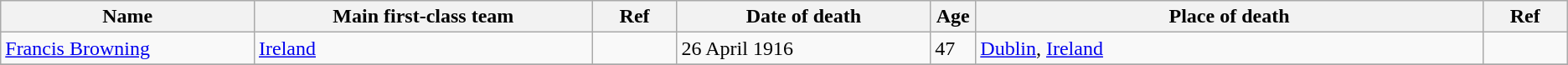<table class="wikitable sortable">
<tr>
<th width=15%>Name</th>
<th width=20%>Main first-class team</th>
<th width=5%>Ref</th>
<th width=15%>Date of death</th>
<th width=2%>Age</th>
<th width=30%>Place of death</th>
<th width=5%>Ref</th>
</tr>
<tr>
<td><a href='#'>Francis Browning</a></td>
<td><a href='#'>Ireland</a></td>
<td></td>
<td>26 April 1916</td>
<td>47</td>
<td><a href='#'>Dublin</a>, <a href='#'>Ireland</a></td>
<td></td>
</tr>
<tr>
</tr>
</table>
